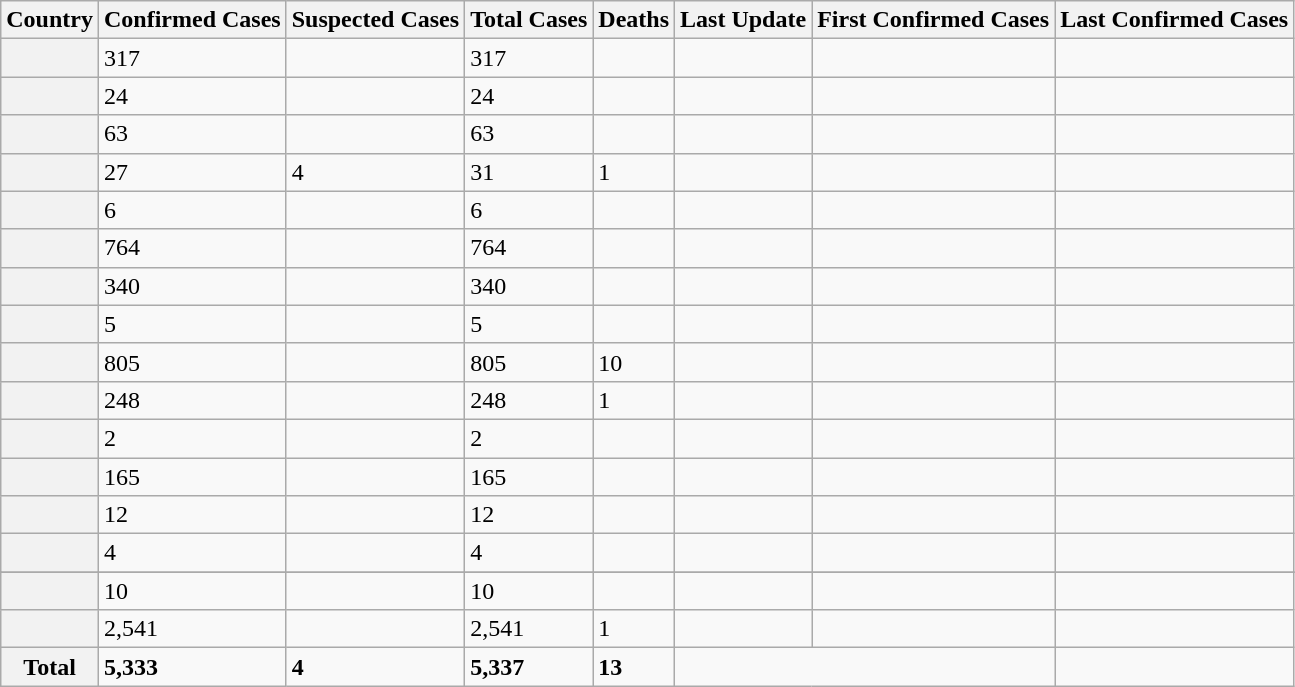<table class="wikitable sortable plainrowheaders">
<tr>
<th scope="col">Country</th>
<th scope="col" data-sort-type=number>Confirmed Cases</th>
<th scope="col" data-sort-type=number>Suspected Cases</th>
<th scope+"col" data-sort-type=number>Total Cases</th>
<th scope+"col" data-sort-type=number>Deaths</th>
<th scope="col">Last Update</th>
<th scope="col">First Confirmed Cases</th>
<th>Last Confirmed Cases</th>
</tr>
<tr>
<th scope="row"></th>
<td>317</td>
<td></td>
<td>317</td>
<td></td>
<td></td>
<td></td>
<td></td>
</tr>
<tr>
<th scope="row"></th>
<td>24</td>
<td></td>
<td>24</td>
<td></td>
<td></td>
<td></td>
<td></td>
</tr>
<tr>
<th scope="row"></th>
<td>63</td>
<td></td>
<td>63</td>
<td></td>
<td></td>
<td></td>
<td></td>
</tr>
<tr>
<th scope="row"></th>
<td>27</td>
<td>4</td>
<td>31</td>
<td>1</td>
<td></td>
<td></td>
<td></td>
</tr>
<tr>
<th scope="row"></th>
<td>6</td>
<td></td>
<td>6</td>
<td></td>
<td></td>
<td></td>
<td></td>
</tr>
<tr>
<th scope="row"></th>
<td>764</td>
<td></td>
<td>764</td>
<td></td>
<td></td>
<td></td>
<td></td>
</tr>
<tr>
<th scope="row"></th>
<td>340</td>
<td></td>
<td>340</td>
<td></td>
<td></td>
<td></td>
<td></td>
</tr>
<tr>
<th scope="row"></th>
<td>5</td>
<td></td>
<td>5</td>
<td></td>
<td></td>
<td></td>
<td></td>
</tr>
<tr>
<th scope="row"></th>
<td>805</td>
<td></td>
<td>805</td>
<td>10</td>
<td></td>
<td></td>
<td></td>
</tr>
<tr>
<th scope="row"></th>
<td>248</td>
<td></td>
<td>248</td>
<td>1</td>
<td></td>
<td></td>
<td></td>
</tr>
<tr>
<th scope="row"></th>
<td>2</td>
<td></td>
<td>2</td>
<td></td>
<td></td>
<td></td>
<td></td>
</tr>
<tr>
<th scope="row"></th>
<td>165</td>
<td></td>
<td>165</td>
<td></td>
<td></td>
<td></td>
<td></td>
</tr>
<tr>
<th scope="row"></th>
<td>12</td>
<td></td>
<td>12</td>
<td></td>
<td></td>
<td></td>
<td></td>
</tr>
<tr>
<th scope="row"></th>
<td>4</td>
<td></td>
<td>4</td>
<td></td>
<td></td>
<td></td>
<td></td>
</tr>
<tr>
</tr>
<tr>
<th scope="row"></th>
<td>10</td>
<td></td>
<td>10</td>
<td></td>
<td></td>
<td></td>
<td></td>
</tr>
<tr>
<th scope="row"></th>
<td>2,541</td>
<td></td>
<td>2,541</td>
<td>1</td>
<td></td>
<td></td>
<td></td>
</tr>
<tr class="sortbottom">
<th scope="row"><strong>Total</strong></th>
<td><strong>5,333</strong></td>
<td><strong>4</strong></td>
<td><strong>5,337</strong></td>
<td><strong>13</strong></td>
<td colspan="2"></td>
<td></td>
</tr>
</table>
